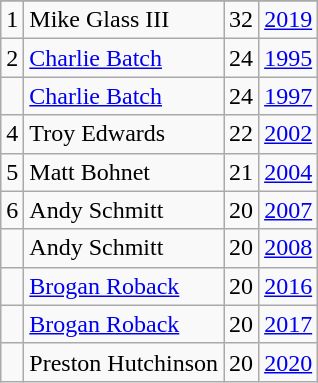<table class="wikitable">
<tr>
</tr>
<tr>
<td>1</td>
<td>Mike Glass III</td>
<td><abbr>32</abbr></td>
<td><a href='#'>2019</a></td>
</tr>
<tr>
<td>2</td>
<td><a href='#'>Charlie Batch</a></td>
<td><abbr>24</abbr></td>
<td><a href='#'>1995</a></td>
</tr>
<tr>
<td></td>
<td><a href='#'>Charlie Batch</a></td>
<td><abbr>24</abbr></td>
<td><a href='#'>1997</a></td>
</tr>
<tr>
<td>4</td>
<td>Troy Edwards</td>
<td><abbr>22</abbr></td>
<td><a href='#'>2002</a></td>
</tr>
<tr>
<td>5</td>
<td>Matt Bohnet</td>
<td><abbr>21</abbr></td>
<td><a href='#'>2004</a></td>
</tr>
<tr>
<td>6</td>
<td>Andy Schmitt</td>
<td><abbr>20</abbr></td>
<td><a href='#'>2007</a></td>
</tr>
<tr>
<td></td>
<td>Andy Schmitt</td>
<td><abbr>20</abbr></td>
<td><a href='#'>2008</a></td>
</tr>
<tr>
<td></td>
<td><a href='#'>Brogan Roback</a></td>
<td><abbr>20</abbr></td>
<td><a href='#'>2016</a></td>
</tr>
<tr>
<td></td>
<td><a href='#'>Brogan Roback</a></td>
<td><abbr>20</abbr></td>
<td><a href='#'>2017</a></td>
</tr>
<tr>
<td></td>
<td>Preston Hutchinson</td>
<td><abbr>20</abbr></td>
<td><a href='#'>2020</a></td>
</tr>
</table>
